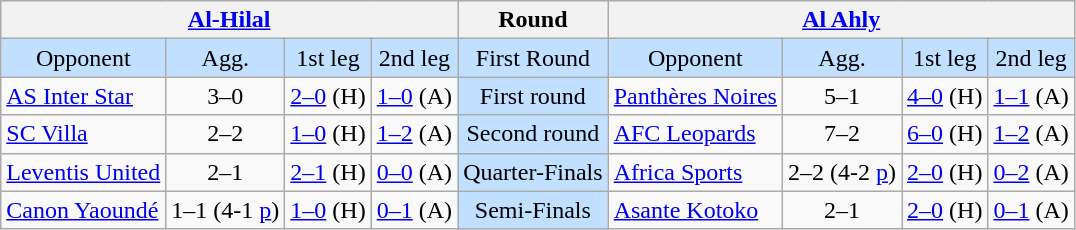<table class="wikitable" style="text-align: center;">
<tr>
<th colspan=4> <a href='#'>Al-Hilal</a></th>
<th>Round</th>
<th colspan=4> <a href='#'>Al Ahly</a></th>
</tr>
<tr bgcolor=#c1e0ff>
<td>Opponent</td>
<td>Agg.</td>
<td>1st leg</td>
<td>2nd leg</td>
<td>First Round</td>
<td>Opponent</td>
<td>Agg.</td>
<td>1st leg</td>
<td>2nd leg</td>
</tr>
<tr>
<td align=left> <a href='#'>AS Inter Star</a></td>
<td>3–0</td>
<td><a href='#'>2–0</a> (H)</td>
<td><a href='#'>1–0</a> (A)</td>
<td bgcolor=#c1e0ff>First round</td>
<td align=left> <a href='#'>Panthères Noires</a></td>
<td>5–1</td>
<td><a href='#'>4–0</a> (H)</td>
<td><a href='#'>1–1</a> (A)</td>
</tr>
<tr>
<td align=left> <a href='#'>SC Villa</a></td>
<td>2–2</td>
<td><a href='#'>1–0</a> (H)</td>
<td><a href='#'>1–2</a> (A)</td>
<td bgcolor=#c1e0ff>Second round</td>
<td align=left> <a href='#'>AFC Leopards</a></td>
<td>7–2</td>
<td><a href='#'>6–0</a> (H)</td>
<td><a href='#'>1–2</a> (A)</td>
</tr>
<tr>
<td align=left> <a href='#'>Leventis United</a></td>
<td>2–1</td>
<td><a href='#'>2–1</a> (H)</td>
<td><a href='#'>0–0</a> (A)</td>
<td bgcolor=#c1e0ff>Quarter-Finals</td>
<td align=left> <a href='#'>Africa Sports</a></td>
<td>2–2 (4-2 <a href='#'>p</a>)</td>
<td><a href='#'>2–0</a> (H)</td>
<td><a href='#'>0–2</a> (A)</td>
</tr>
<tr>
<td align=left> <a href='#'>Canon Yaoundé</a></td>
<td>1–1 (4-1 <a href='#'>p</a>)</td>
<td><a href='#'>1–0</a> (H)</td>
<td><a href='#'>0–1</a> (A)</td>
<td bgcolor=#c1e0ff>Semi-Finals</td>
<td align=left> <a href='#'>Asante Kotoko</a></td>
<td>2–1</td>
<td><a href='#'>2–0</a> (H)</td>
<td><a href='#'>0–1</a> (A)</td>
</tr>
</table>
